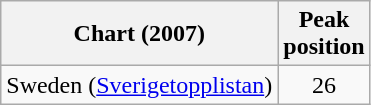<table class="wikitable">
<tr>
<th>Chart (2007)</th>
<th>Peak<br>position</th>
</tr>
<tr>
<td>Sweden (<a href='#'>Sverigetopplistan</a>)</td>
<td align="center">26</td>
</tr>
</table>
